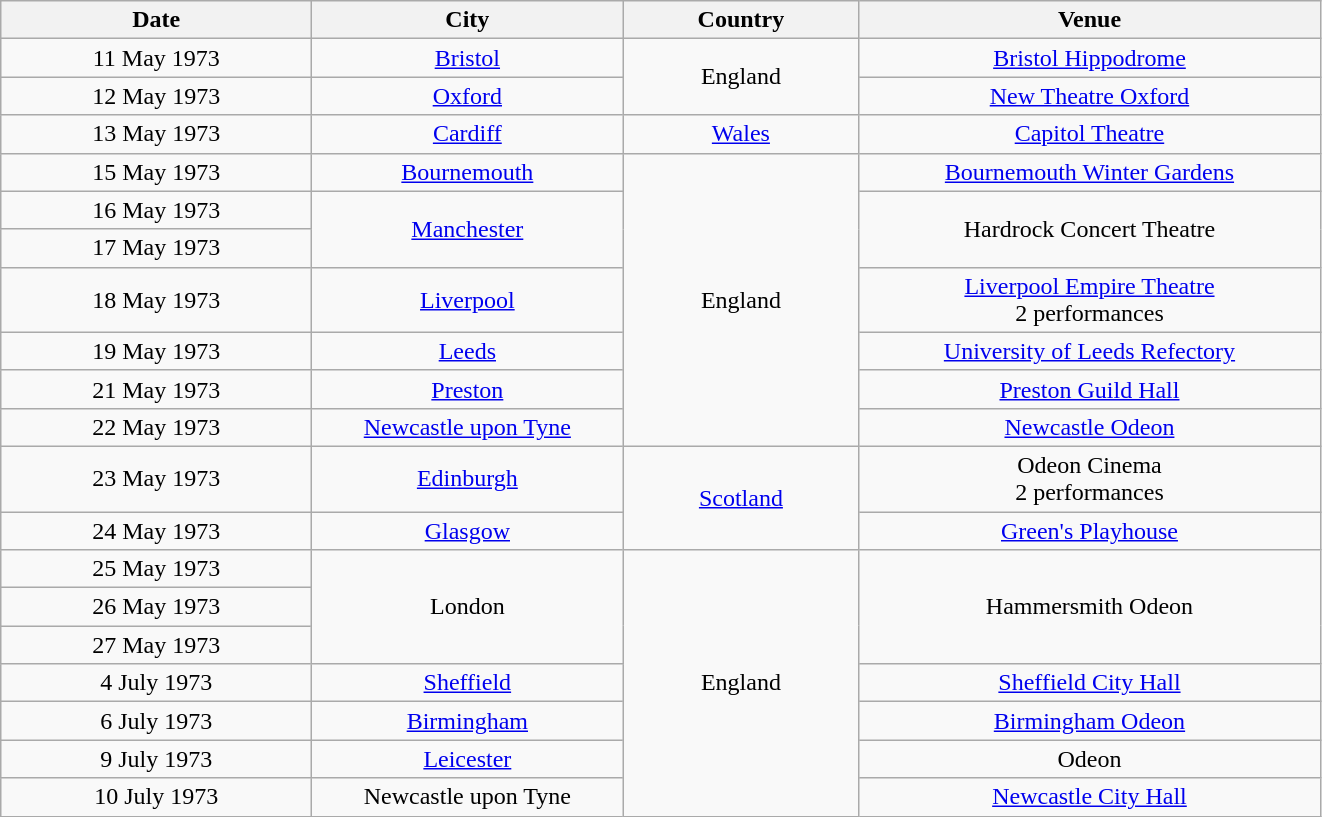<table class="wikitable" style="text-align:center;">
<tr>
<th width="200">Date</th>
<th width="200">City</th>
<th width="150">Country</th>
<th width="300">Venue</th>
</tr>
<tr>
<td>11 May 1973</td>
<td><a href='#'>Bristol</a></td>
<td rowspan="2">England</td>
<td><a href='#'>Bristol Hippodrome</a></td>
</tr>
<tr>
<td>12 May 1973</td>
<td><a href='#'>Oxford</a></td>
<td><a href='#'>New Theatre Oxford</a></td>
</tr>
<tr>
<td>13 May 1973</td>
<td><a href='#'>Cardiff</a></td>
<td><a href='#'>Wales</a></td>
<td><a href='#'>Capitol Theatre</a></td>
</tr>
<tr>
<td>15 May 1973</td>
<td><a href='#'>Bournemouth</a></td>
<td rowspan="7">England</td>
<td><a href='#'>Bournemouth Winter Gardens</a></td>
</tr>
<tr>
<td>16 May 1973</td>
<td rowspan="2"><a href='#'>Manchester</a></td>
<td rowspan="2">Hardrock Concert Theatre</td>
</tr>
<tr>
<td>17 May 1973</td>
</tr>
<tr>
<td>18 May 1973</td>
<td><a href='#'>Liverpool</a></td>
<td><a href='#'>Liverpool Empire Theatre</a><br>2 performances</td>
</tr>
<tr>
<td>19 May 1973</td>
<td><a href='#'>Leeds</a></td>
<td><a href='#'>University of Leeds Refectory</a></td>
</tr>
<tr>
<td>21 May 1973</td>
<td><a href='#'>Preston</a></td>
<td><a href='#'>Preston Guild Hall</a></td>
</tr>
<tr>
<td>22 May 1973</td>
<td><a href='#'>Newcastle upon Tyne</a></td>
<td><a href='#'>Newcastle Odeon</a></td>
</tr>
<tr>
<td>23 May 1973</td>
<td><a href='#'>Edinburgh</a></td>
<td rowspan="2"><a href='#'>Scotland</a></td>
<td>Odeon Cinema<br>2 performances</td>
</tr>
<tr>
<td>24 May 1973</td>
<td><a href='#'>Glasgow</a></td>
<td><a href='#'>Green's Playhouse</a></td>
</tr>
<tr>
<td>25 May 1973</td>
<td rowspan="3">London</td>
<td rowspan="7">England</td>
<td rowspan="3">Hammersmith Odeon</td>
</tr>
<tr>
<td>26 May 1973</td>
</tr>
<tr>
<td>27 May 1973</td>
</tr>
<tr>
<td>4 July 1973</td>
<td><a href='#'>Sheffield</a></td>
<td><a href='#'>Sheffield City Hall</a></td>
</tr>
<tr>
<td>6 July 1973</td>
<td><a href='#'>Birmingham</a></td>
<td><a href='#'>Birmingham Odeon</a></td>
</tr>
<tr>
<td>9 July 1973</td>
<td><a href='#'>Leicester</a></td>
<td>Odeon</td>
</tr>
<tr>
<td>10 July 1973</td>
<td>Newcastle upon Tyne</td>
<td><a href='#'>Newcastle City Hall</a></td>
</tr>
</table>
